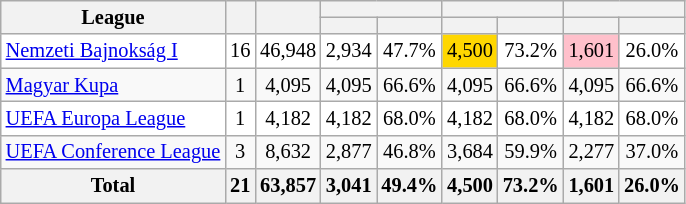<table class="wikitable sortable" style="text-align:center; font-size:85%;">
<tr>
<th rowspan="2">League</th>
<th rowspan="2"></th>
<th rowspan="2"></th>
<th colspan="2"></th>
<th colspan="2"></th>
<th colspan="2"></th>
</tr>
<tr>
<th></th>
<th></th>
<th></th>
<th></th>
<th></th>
<th></th>
</tr>
<tr bgcolor="white">
<td align=left><a href='#'>Nemzeti Bajnokság I</a></td>
<td>16</td>
<td>46,948</td>
<td>2,934</td>
<td>47.7%</td>
<td style="background-color: gold;">4,500</td>
<td>73.2%</td>
<td style="background-color: pink;">1,601</td>
<td>26.0%</td>
</tr>
<tr>
<td align=left><a href='#'>Magyar Kupa</a></td>
<td>1</td>
<td>4,095</td>
<td>4,095</td>
<td>66.6%</td>
<td>4,095</td>
<td>66.6%</td>
<td>4,095</td>
<td>66.6%</td>
</tr>
<tr bgcolor="white">
<td align=left><a href='#'>UEFA Europa League</a></td>
<td>1</td>
<td>4,182</td>
<td>4,182</td>
<td>68.0%</td>
<td>4,182</td>
<td>68.0%</td>
<td>4,182</td>
<td>68.0%</td>
</tr>
<tr>
<td align=left><a href='#'>UEFA Conference League</a></td>
<td>3</td>
<td>8,632</td>
<td>2,877</td>
<td>46.8%</td>
<td>3,684</td>
<td>59.9%</td>
<td>2,277</td>
<td>37.0%</td>
</tr>
<tr>
<th>Total</th>
<th>21</th>
<th>63,857</th>
<th>3,041</th>
<th>49.4%</th>
<th>4,500</th>
<th>73.2%</th>
<th>1,601</th>
<th>26.0%</th>
</tr>
</table>
